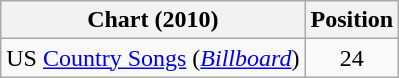<table class="wikitable sortable">
<tr>
<th scope="col">Chart (2010)</th>
<th scope="col">Position</th>
</tr>
<tr>
<td>US <a href='#'>Country Songs</a> (<em><a href='#'>Billboard</a></em>)</td>
<td align="center">24</td>
</tr>
</table>
